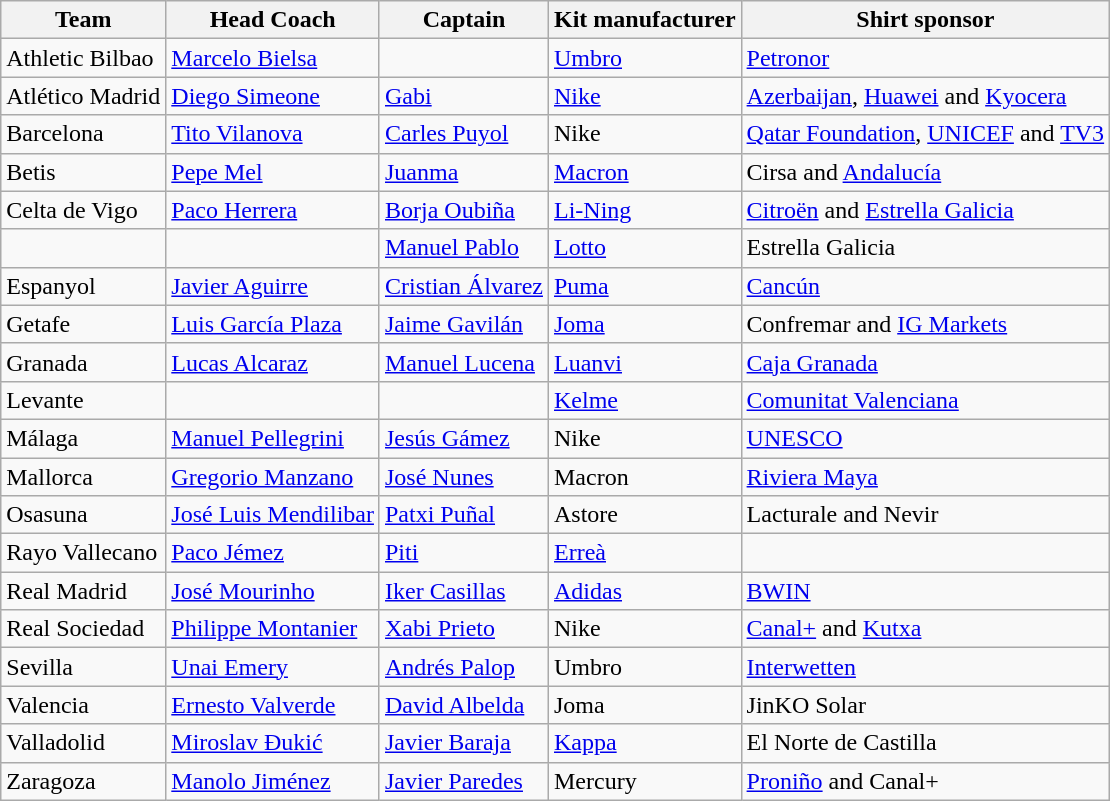<table class="wikitable sortable" style="text-align: left;">
<tr>
<th>Team</th>
<th>Head Coach</th>
<th>Captain</th>
<th>Kit manufacturer</th>
<th>Shirt sponsor</th>
</tr>
<tr>
<td>Athletic Bilbao</td>
<td> <a href='#'>Marcelo Bielsa</a></td>
<td></td>
<td><a href='#'>Umbro</a></td>
<td><a href='#'>Petronor</a></td>
</tr>
<tr>
<td>Atlético Madrid</td>
<td> <a href='#'>Diego Simeone</a></td>
<td> <a href='#'>Gabi</a></td>
<td><a href='#'>Nike</a></td>
<td><a href='#'>Azerbaijan</a>, <a href='#'>Huawei</a> and <a href='#'>Kyocera</a></td>
</tr>
<tr>
<td>Barcelona</td>
<td> <a href='#'>Tito Vilanova</a></td>
<td> <a href='#'>Carles Puyol</a></td>
<td>Nike</td>
<td><a href='#'>Qatar Foundation</a>, <a href='#'>UNICEF</a>  and <a href='#'>TV3</a></td>
</tr>
<tr>
<td>Betis</td>
<td> <a href='#'>Pepe Mel</a></td>
<td> <a href='#'>Juanma</a></td>
<td><a href='#'>Macron</a></td>
<td>Cirsa and <a href='#'>Andalucía</a></td>
</tr>
<tr>
<td>Celta de Vigo</td>
<td> <a href='#'>Paco Herrera</a></td>
<td> <a href='#'>Borja Oubiña</a></td>
<td><a href='#'>Li-Ning</a></td>
<td><a href='#'>Citroën</a> and <a href='#'>Estrella Galicia</a> </td>
</tr>
<tr>
<td></td>
<td></td>
<td> <a href='#'>Manuel Pablo</a></td>
<td><a href='#'>Lotto</a></td>
<td>Estrella Galicia</td>
</tr>
<tr>
<td>Espanyol</td>
<td> <a href='#'>Javier Aguirre</a></td>
<td> <a href='#'>Cristian Álvarez</a></td>
<td><a href='#'>Puma</a></td>
<td><a href='#'>Cancún</a></td>
</tr>
<tr>
<td>Getafe</td>
<td> <a href='#'>Luis García Plaza</a></td>
<td> <a href='#'>Jaime Gavilán</a></td>
<td><a href='#'>Joma</a></td>
<td>Confremar and <a href='#'>IG Markets</a></td>
</tr>
<tr>
<td>Granada</td>
<td> <a href='#'>Lucas Alcaraz</a></td>
<td> <a href='#'>Manuel Lucena</a></td>
<td><a href='#'>Luanvi</a></td>
<td><a href='#'>Caja Granada</a></td>
</tr>
<tr>
<td>Levante</td>
<td></td>
<td></td>
<td><a href='#'>Kelme</a></td>
<td><a href='#'>Comunitat Valenciana</a></td>
</tr>
<tr>
<td>Málaga</td>
<td> <a href='#'>Manuel Pellegrini</a></td>
<td> <a href='#'>Jesús Gámez</a></td>
<td>Nike</td>
<td><a href='#'>UNESCO</a></td>
</tr>
<tr>
<td>Mallorca</td>
<td> <a href='#'>Gregorio Manzano</a></td>
<td> <a href='#'>José Nunes</a></td>
<td>Macron</td>
<td><a href='#'>Riviera Maya</a></td>
</tr>
<tr>
<td>Osasuna</td>
<td> <a href='#'>José Luis Mendilibar</a></td>
<td> <a href='#'>Patxi Puñal</a></td>
<td>Astore</td>
<td>Lacturale and Nevir</td>
</tr>
<tr>
<td>Rayo Vallecano</td>
<td> <a href='#'>Paco Jémez</a></td>
<td> <a href='#'>Piti</a></td>
<td><a href='#'>Erreà</a></td>
<td></td>
</tr>
<tr>
<td>Real Madrid</td>
<td> <a href='#'>José Mourinho</a></td>
<td> <a href='#'>Iker Casillas</a></td>
<td><a href='#'>Adidas</a></td>
<td><a href='#'>BWIN</a></td>
</tr>
<tr>
<td>Real Sociedad</td>
<td> <a href='#'>Philippe Montanier</a></td>
<td> <a href='#'>Xabi Prieto</a></td>
<td>Nike</td>
<td><a href='#'>Canal+</a> and <a href='#'>Kutxa</a></td>
</tr>
<tr>
<td>Sevilla</td>
<td> <a href='#'>Unai Emery</a></td>
<td> <a href='#'>Andrés Palop</a></td>
<td>Umbro</td>
<td><a href='#'>Interwetten</a></td>
</tr>
<tr>
<td>Valencia</td>
<td> <a href='#'>Ernesto Valverde</a></td>
<td> <a href='#'>David Albelda</a></td>
<td>Joma</td>
<td>JinKO Solar</td>
</tr>
<tr>
<td>Valladolid</td>
<td> <a href='#'>Miroslav Đukić</a></td>
<td> <a href='#'>Javier Baraja</a></td>
<td><a href='#'>Kappa</a></td>
<td>El Norte de Castilla</td>
</tr>
<tr>
<td>Zaragoza</td>
<td> <a href='#'>Manolo Jiménez</a></td>
<td> <a href='#'>Javier Paredes</a></td>
<td>Mercury</td>
<td><a href='#'>Proniño</a> and Canal+</td>
</tr>
</table>
